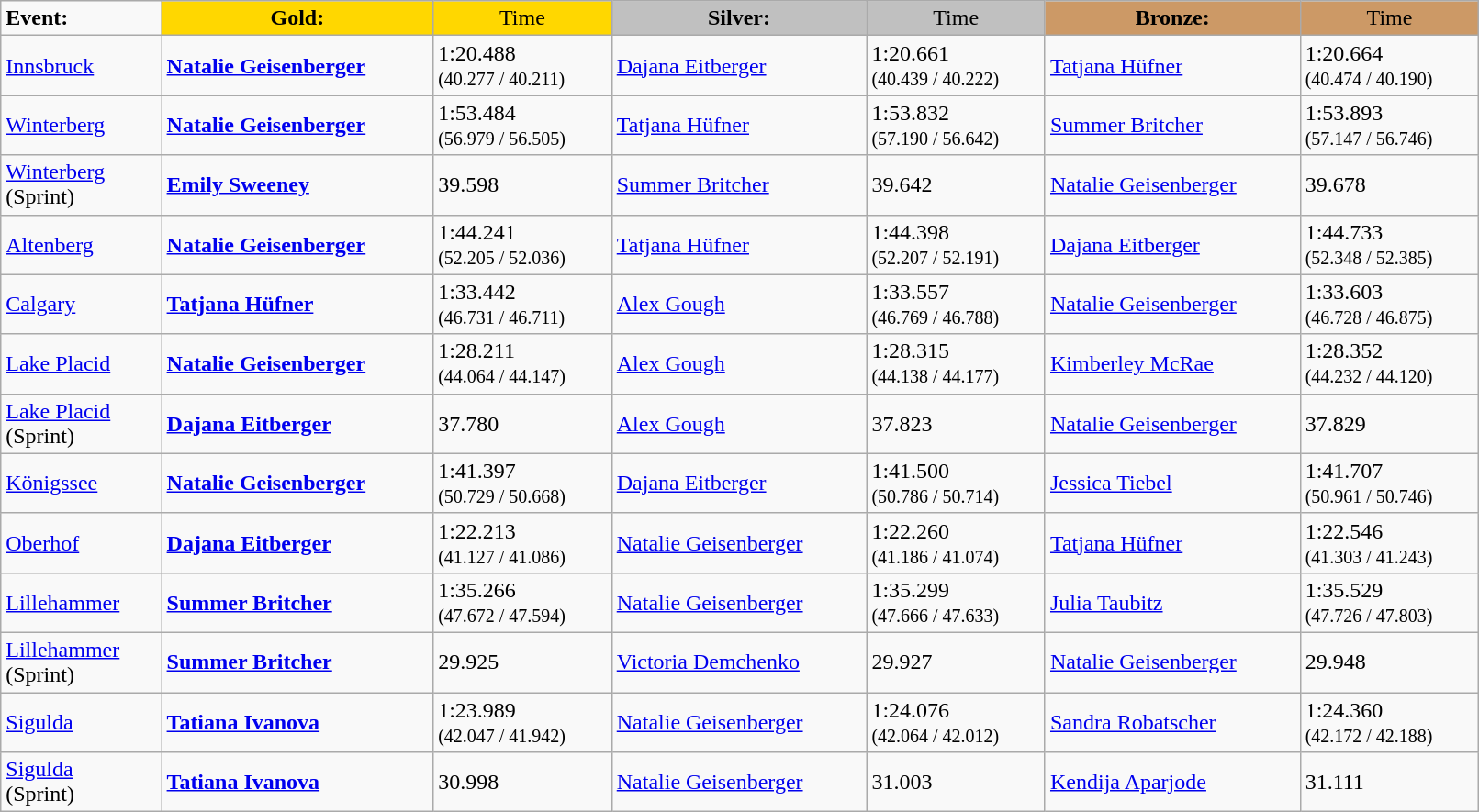<table class="wikitable" style="width:85%;">
<tr>
<td><strong>Event:</strong></td>
<td !  style="text-align:center; background:gold;"><strong>Gold:</strong></td>
<td !  style="text-align:center; background:gold;">Time</td>
<td !  style="text-align:center; background:silver;"><strong>Silver:</strong></td>
<td !  style="text-align:center; background:silver;">Time</td>
<td !  style="text-align:center; background:#c96;"><strong>Bronze:</strong></td>
<td !  style="text-align:center; background:#c96;">Time</td>
</tr>
<tr>
<td><a href='#'>Innsbruck</a></td>
<td><strong> <a href='#'>Natalie Geisenberger</a></strong></td>
<td>1:20.488<br><small>(40.277 / 40.211)</small></td>
<td> <a href='#'>Dajana Eitberger</a></td>
<td>1:20.661<br><small>(40.439 / 40.222)</small></td>
<td> <a href='#'>Tatjana Hüfner</a></td>
<td>1:20.664<br><small>(40.474 / 40.190)</small></td>
</tr>
<tr>
<td><a href='#'>Winterberg</a></td>
<td><strong> <a href='#'>Natalie Geisenberger</a></strong></td>
<td>1:53.484<br><small>(56.979 / 56.505)</small></td>
<td> <a href='#'>Tatjana Hüfner</a></td>
<td>1:53.832<br><small>(57.190 / 56.642)</small></td>
<td> <a href='#'>Summer Britcher</a></td>
<td>1:53.893<br><small>(57.147 / 56.746)</small></td>
</tr>
<tr>
<td><a href='#'>Winterberg</a><br>(Sprint)</td>
<td><strong> <a href='#'>Emily Sweeney</a></strong></td>
<td>39.598</td>
<td> <a href='#'>Summer Britcher</a></td>
<td>39.642</td>
<td> <a href='#'>Natalie Geisenberger</a></td>
<td>39.678</td>
</tr>
<tr>
<td><a href='#'>Altenberg</a></td>
<td><strong> <a href='#'>Natalie Geisenberger</a></strong></td>
<td>1:44.241<br><small>(52.205 / 52.036)</small></td>
<td> <a href='#'>Tatjana Hüfner</a></td>
<td>1:44.398<br><small>(52.207 / 52.191)</small></td>
<td> <a href='#'>Dajana Eitberger</a></td>
<td>1:44.733<br><small>(52.348 / 52.385)</small></td>
</tr>
<tr>
<td><a href='#'>Calgary</a></td>
<td><strong> <a href='#'>Tatjana Hüfner</a></strong></td>
<td>1:33.442<br><small>(46.731 / 46.711)</small></td>
<td> <a href='#'>Alex Gough</a></td>
<td>1:33.557<br><small>(46.769 / 46.788)</small></td>
<td> <a href='#'>Natalie Geisenberger</a></td>
<td>1:33.603<br><small>(46.728 / 46.875)</small></td>
</tr>
<tr>
<td><a href='#'>Lake Placid</a></td>
<td><strong> <a href='#'>Natalie Geisenberger</a></strong></td>
<td>1:28.211<br><small>(44.064 / 44.147)</small></td>
<td> <a href='#'>Alex Gough</a></td>
<td>1:28.315<br><small>(44.138 / 44.177)</small></td>
<td> <a href='#'>Kimberley McRae</a></td>
<td>1:28.352<br><small>(44.232 / 44.120)</small></td>
</tr>
<tr>
<td><a href='#'>Lake Placid</a><br>(Sprint)</td>
<td><strong> <a href='#'>Dajana Eitberger</a></strong></td>
<td>37.780</td>
<td> <a href='#'>Alex Gough</a></td>
<td>37.823</td>
<td> <a href='#'>Natalie Geisenberger</a></td>
<td>37.829</td>
</tr>
<tr>
<td><a href='#'>Königssee</a></td>
<td><strong> <a href='#'>Natalie Geisenberger</a></strong></td>
<td>1:41.397<br><small>(50.729 / 50.668)</small></td>
<td> <a href='#'>Dajana Eitberger</a></td>
<td>1:41.500<br><small>(50.786 / 50.714)</small></td>
<td> <a href='#'>Jessica Tiebel</a></td>
<td>1:41.707<br><small>(50.961 / 50.746)</small></td>
</tr>
<tr>
<td><a href='#'>Oberhof</a></td>
<td><strong> <a href='#'>Dajana Eitberger</a></strong></td>
<td>1:22.213<br><small>(41.127 / 41.086)</small></td>
<td> <a href='#'>Natalie Geisenberger</a></td>
<td>1:22.260<br><small>(41.186 / 41.074)</small></td>
<td> <a href='#'>Tatjana Hüfner</a></td>
<td>1:22.546<br><small>(41.303 / 41.243)</small></td>
</tr>
<tr>
<td><a href='#'>Lillehammer</a></td>
<td><strong> <a href='#'>Summer Britcher</a></strong></td>
<td>1:35.266<br><small>(47.672 / 47.594)</small></td>
<td> <a href='#'>Natalie Geisenberger</a></td>
<td>1:35.299<br><small>(47.666 / 47.633)</small></td>
<td> <a href='#'>Julia Taubitz</a></td>
<td>1:35.529<br><small>(47.726 / 47.803)</small></td>
</tr>
<tr>
<td><a href='#'>Lillehammer</a><br>(Sprint)</td>
<td><strong> <a href='#'>Summer Britcher</a></strong></td>
<td>29.925</td>
<td> <a href='#'>Victoria Demchenko</a></td>
<td>29.927</td>
<td> <a href='#'>Natalie Geisenberger</a></td>
<td>29.948</td>
</tr>
<tr>
<td><a href='#'>Sigulda</a></td>
<td><strong> <a href='#'>Tatiana Ivanova</a></strong></td>
<td>1:23.989<br><small>(42.047 / 41.942)</small></td>
<td> <a href='#'>Natalie Geisenberger</a></td>
<td>1:24.076<br><small>(42.064 / 42.012)</small></td>
<td> <a href='#'>Sandra Robatscher</a></td>
<td>1:24.360<br><small>(42.172 / 42.188)</small></td>
</tr>
<tr>
<td><a href='#'>Sigulda</a><br>(Sprint)</td>
<td><strong> <a href='#'>Tatiana Ivanova</a></strong></td>
<td>30.998</td>
<td> <a href='#'>Natalie Geisenberger</a></td>
<td>31.003</td>
<td> <a href='#'>Kendija Aparjode</a></td>
<td>31.111</td>
</tr>
</table>
